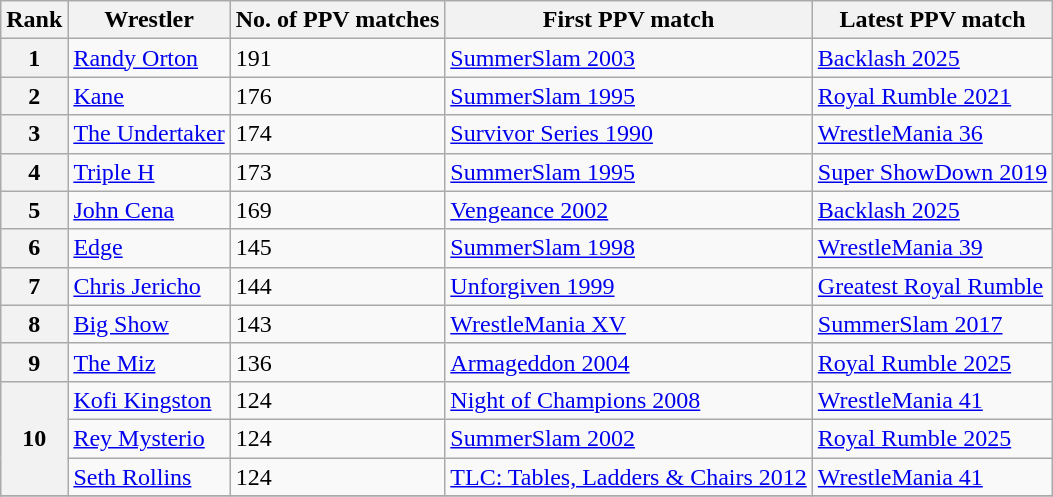<table class="wikitable">
<tr>
<th>Rank</th>
<th>Wrestler</th>
<th>No. of PPV matches</th>
<th>First PPV match</th>
<th>Latest PPV match</th>
</tr>
<tr>
<th>1</th>
<td><a href='#'>Randy Orton</a></td>
<td>191</td>
<td><a href='#'>SummerSlam 2003</a></td>
<td><a href='#'>Backlash 2025</a></td>
</tr>
<tr>
<th>2</th>
<td><a href='#'>Kane</a></td>
<td>176</td>
<td><a href='#'>SummerSlam 1995</a></td>
<td><a href='#'>Royal Rumble 2021</a></td>
</tr>
<tr>
<th>3</th>
<td><a href='#'>The Undertaker</a></td>
<td>174</td>
<td><a href='#'>Survivor Series 1990</a></td>
<td><a href='#'>WrestleMania 36</a></td>
</tr>
<tr>
<th>4</th>
<td><a href='#'>Triple H</a></td>
<td>173</td>
<td><a href='#'>SummerSlam 1995</a></td>
<td><a href='#'>Super ShowDown 2019</a></td>
</tr>
<tr>
<th>5</th>
<td><a href='#'>John Cena</a></td>
<td>169</td>
<td><a href='#'>Vengeance 2002</a></td>
<td><a href='#'>Backlash 2025</a></td>
</tr>
<tr>
<th>6</th>
<td><a href='#'>Edge</a></td>
<td>145</td>
<td><a href='#'>SummerSlam 1998</a></td>
<td><a href='#'>WrestleMania 39</a></td>
</tr>
<tr>
<th>7</th>
<td><a href='#'>Chris Jericho</a></td>
<td>144</td>
<td><a href='#'>Unforgiven 1999</a></td>
<td><a href='#'>Greatest Royal Rumble</a></td>
</tr>
<tr>
<th>8</th>
<td><a href='#'>Big Show</a></td>
<td>143</td>
<td><a href='#'>WrestleMania XV</a></td>
<td><a href='#'>SummerSlam 2017</a></td>
</tr>
<tr>
<th>9</th>
<td><a href='#'>The Miz</a></td>
<td>136</td>
<td><a href='#'>Armageddon 2004</a></td>
<td><a href='#'>Royal Rumble 2025</a></td>
</tr>
<tr>
<th rowspan=3>10</th>
<td><a href='#'>Kofi Kingston</a></td>
<td>124</td>
<td><a href='#'>Night of Champions 2008</a></td>
<td><a href='#'>WrestleMania 41</a></td>
</tr>
<tr>
<td><a href='#'>Rey Mysterio</a></td>
<td>124</td>
<td><a href='#'>SummerSlam 2002</a></td>
<td><a href='#'>Royal Rumble 2025</a></td>
</tr>
<tr>
<td><a href='#'>Seth Rollins</a></td>
<td>124</td>
<td><a href='#'>TLC: Tables, Ladders & Chairs 2012</a></td>
<td><a href='#'>WrestleMania 41</a></td>
</tr>
<tr>
</tr>
</table>
